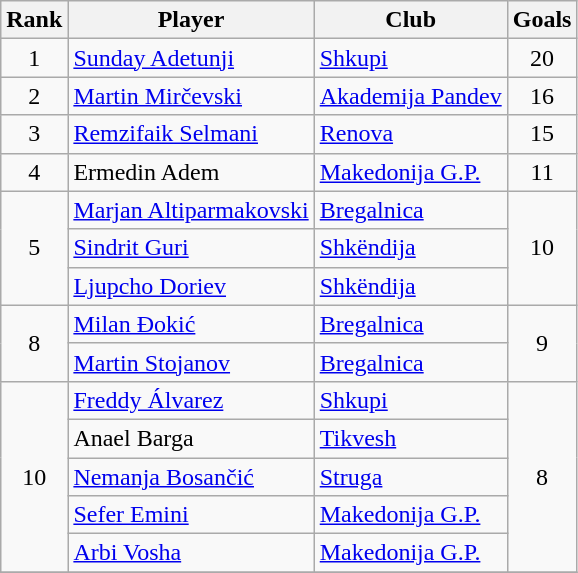<table class="wikitable" style="text-align:center">
<tr>
<th>Rank</th>
<th>Player</th>
<th>Club</th>
<th>Goals</th>
</tr>
<tr>
<td>1</td>
<td align="left"> <a href='#'>Sunday Adetunji</a></td>
<td align="left"><a href='#'>Shkupi</a></td>
<td>20</td>
</tr>
<tr>
<td>2</td>
<td align="left"> <a href='#'>Martin Mirčevski</a></td>
<td align="left"><a href='#'>Akademija Pandev</a></td>
<td>16</td>
</tr>
<tr>
<td>3</td>
<td align="left"> <a href='#'>Remzifaik Selmani</a></td>
<td align="left"><a href='#'>Renova</a></td>
<td>15</td>
</tr>
<tr>
<td>4</td>
<td align="left"> Ermedin Adem</td>
<td align="left"><a href='#'>Makedonija G.P.</a></td>
<td>11</td>
</tr>
<tr>
<td rowspan="3">5</td>
<td align="left"> <a href='#'>Marjan Altiparmakovski</a></td>
<td align="left"><a href='#'>Bregalnica</a></td>
<td rowspan="3">10</td>
</tr>
<tr>
<td align="left"> <a href='#'>Sindrit Guri</a></td>
<td align="left"><a href='#'>Shkëndija</a></td>
</tr>
<tr>
<td align="left"> <a href='#'>Ljupcho Doriev</a></td>
<td align="left"><a href='#'>Shkëndija</a></td>
</tr>
<tr>
<td rowspan="2">8</td>
<td align="left"> <a href='#'>Milan Đokić</a></td>
<td align="left"><a href='#'>Bregalnica</a></td>
<td rowspan="2">9</td>
</tr>
<tr>
<td align="left"> <a href='#'>Martin Stojanov</a></td>
<td align="left"><a href='#'>Bregalnica</a></td>
</tr>
<tr>
<td rowspan="5">10</td>
<td align="left"> <a href='#'>Freddy Álvarez</a></td>
<td align="left"><a href='#'>Shkupi</a></td>
<td rowspan="5">8</td>
</tr>
<tr>
<td align="left"> Anael Barga</td>
<td align="left"><a href='#'>Tikvesh</a></td>
</tr>
<tr>
<td align="left"> <a href='#'>Nemanja Bosančić</a></td>
<td align="left"><a href='#'>Struga</a></td>
</tr>
<tr>
<td align="left"> <a href='#'>Sefer Emini</a></td>
<td align="left"><a href='#'>Makedonija G.P.</a></td>
</tr>
<tr>
<td align="left"> <a href='#'>Arbi Vosha</a></td>
<td align="left"><a href='#'>Makedonija G.P.</a></td>
</tr>
<tr>
</tr>
</table>
